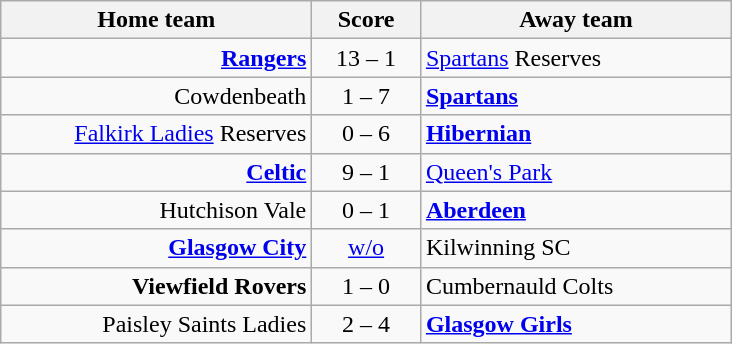<table border=0 cellpadding=4 cellspacing=0>
<tr>
<td valign="top"><br><table class="wikitable" style="border-collapse: collapse;">
<tr>
<th align="right" width="200">Home team</th>
<th align="center" width="65"> Score </th>
<th align="left" width="200">Away team</th>
</tr>
<tr>
<td style="text-align: right;"><strong><a href='#'>Rangers</a></strong></td>
<td style="text-align: center;">13 – 1</td>
<td style="text-align: left;"><a href='#'>Spartans</a> Reserves</td>
</tr>
<tr>
<td style="text-align: right;">Cowdenbeath</td>
<td style="text-align: center;">1 – 7</td>
<td style="text-align: left;"><strong><a href='#'>Spartans</a></strong></td>
</tr>
<tr>
<td style="text-align: right;"><a href='#'>Falkirk Ladies</a> Reserves</td>
<td style="text-align: center;">0 – 6</td>
<td style="text-align: left;"><strong><a href='#'>Hibernian</a></strong></td>
</tr>
<tr>
<td style="text-align: right;"><strong><a href='#'>Celtic</a></strong></td>
<td style="text-align: center;">9 – 1</td>
<td style="text-align: left;"><a href='#'>Queen's Park</a></td>
</tr>
<tr>
<td style="text-align: right;">Hutchison Vale</td>
<td style="text-align: center;">0 – 1</td>
<td style="text-align: left;"><strong><a href='#'>Aberdeen</a></strong></td>
</tr>
<tr>
<td style="text-align: right;"><strong><a href='#'>Glasgow City</a></strong></td>
<td style="text-align: center;"><a href='#'>w/o</a></td>
<td style="text-align: left;">Kilwinning SC</td>
</tr>
<tr>
<td style="text-align: right;"><strong>Viewfield Rovers</strong></td>
<td style="text-align: center;">1 – 0</td>
<td style="text-align: left;">Cumbernauld Colts</td>
</tr>
<tr>
<td style="text-align: right;">Paisley Saints Ladies</td>
<td style="text-align: center;">2 – 4</td>
<td style="text-align: left;"><strong><a href='#'>Glasgow Girls</a></strong></td>
</tr>
</table>
</td>
</tr>
</table>
